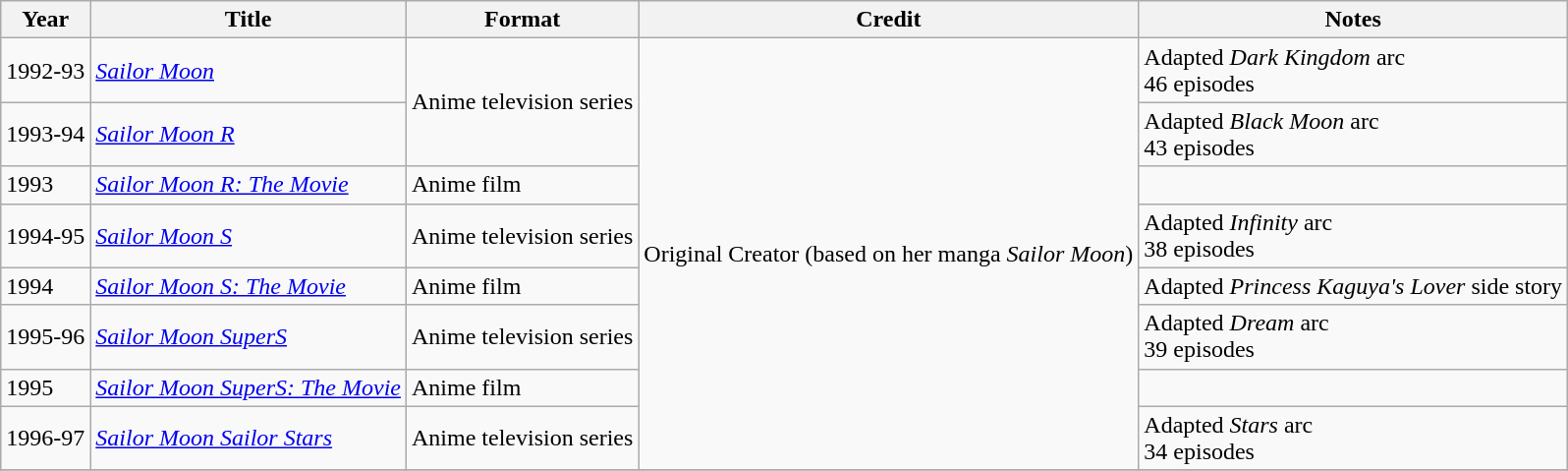<table class="wikitable">
<tr>
<th>Year</th>
<th>Title</th>
<th>Format</th>
<th>Credit</th>
<th>Notes</th>
</tr>
<tr>
<td>1992-93</td>
<td><em><a href='#'>Sailor Moon</a></em></td>
<td rowspan="2">Anime television series</td>
<td rowspan="8">Original Creator (based on her manga <em>Sailor Moon</em>)</td>
<td>Adapted <em>Dark Kingdom</em> arc<br>46 episodes</td>
</tr>
<tr>
<td>1993-94</td>
<td><em><a href='#'>Sailor Moon R</a></em></td>
<td>Adapted <em>Black Moon</em> arc<br>43 episodes</td>
</tr>
<tr>
<td>1993</td>
<td><em><a href='#'>Sailor Moon R: The Movie</a></em></td>
<td>Anime film</td>
<td></td>
</tr>
<tr>
<td>1994-95</td>
<td><em><a href='#'>Sailor Moon S</a></em></td>
<td>Anime television series</td>
<td>Adapted <em>Infinity</em> arc<br>38 episodes</td>
</tr>
<tr>
<td>1994</td>
<td><em><a href='#'>Sailor Moon S: The Movie</a></em></td>
<td>Anime film</td>
<td>Adapted <em>Princess Kaguya's Lover</em> side story</td>
</tr>
<tr>
<td>1995-96</td>
<td><em><a href='#'>Sailor Moon SuperS</a></em></td>
<td>Anime television series</td>
<td>Adapted <em>Dream</em> arc<br>39 episodes</td>
</tr>
<tr>
<td>1995</td>
<td><em><a href='#'>Sailor Moon SuperS: The Movie</a></em></td>
<td>Anime film</td>
<td></td>
</tr>
<tr>
<td>1996-97</td>
<td><em><a href='#'>Sailor Moon Sailor Stars</a></em></td>
<td>Anime television series</td>
<td>Adapted <em>Stars</em> arc<br>34 episodes</td>
</tr>
<tr>
</tr>
</table>
